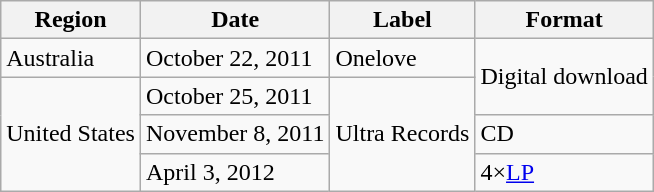<table class="wikitable">
<tr>
<th>Region</th>
<th>Date</th>
<th>Label</th>
<th>Format</th>
</tr>
<tr>
<td>Australia</td>
<td>October 22, 2011</td>
<td>Onelove</td>
<td rowspan="2">Digital download</td>
</tr>
<tr>
<td rowspan="3">United States</td>
<td>October 25, 2011</td>
<td rowspan="3">Ultra Records</td>
</tr>
<tr>
<td>November 8, 2011</td>
<td>CD</td>
</tr>
<tr>
<td>April 3, 2012</td>
<td>4×<a href='#'>LP</a></td>
</tr>
</table>
